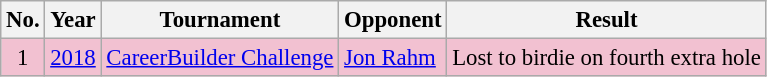<table class="wikitable" style="font-size:95%;">
<tr>
<th>No.</th>
<th>Year</th>
<th>Tournament</th>
<th>Opponent</th>
<th>Result</th>
</tr>
<tr style="background:#F2C1D1;">
<td align=center>1</td>
<td><a href='#'>2018</a></td>
<td><a href='#'>CareerBuilder Challenge</a></td>
<td> <a href='#'>Jon Rahm</a></td>
<td>Lost to birdie on fourth extra hole</td>
</tr>
</table>
